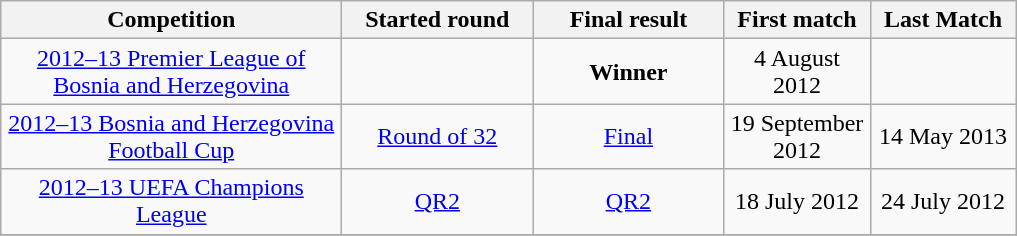<table class="wikitable" style="text-align: center;">
<tr>
<th width="220">Competition</th>
<th width="120">Started round</th>
<th width="120">Final result</th>
<th width="90">First match</th>
<th width="90">Last Match</th>
</tr>
<tr>
<td><a href='#'>2012–13 Premier League of Bosnia and Herzegovina</a></td>
<td></td>
<td><strong>Winner</strong></td>
<td>4 August 2012</td>
<td></td>
</tr>
<tr>
<td><a href='#'>2012–13 Bosnia and Herzegovina Football Cup</a></td>
<td><a href='#'>Round of 32</a></td>
<td><a href='#'>Final</a></td>
<td>19 September 2012</td>
<td>14 May 2013</td>
</tr>
<tr>
<td><a href='#'>2012–13 UEFA Champions League</a></td>
<td><a href='#'>QR2</a></td>
<td><a href='#'>QR2</a></td>
<td>18 July 2012</td>
<td>24 July 2012</td>
</tr>
<tr>
</tr>
</table>
